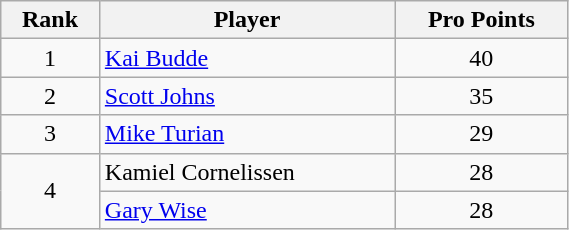<table class="wikitable" width=30%>
<tr>
<th>Rank</th>
<th>Player</th>
<th>Pro Points</th>
</tr>
<tr>
<td align=center>1</td>
<td> <a href='#'>Kai Budde</a></td>
<td align=center>40</td>
</tr>
<tr>
<td align=center>2</td>
<td> <a href='#'>Scott Johns</a></td>
<td align=center>35</td>
</tr>
<tr>
<td align=center>3</td>
<td> <a href='#'>Mike Turian</a></td>
<td align=center>29</td>
</tr>
<tr>
<td align=center rowspan=2>4</td>
<td> Kamiel Cornelissen</td>
<td align=center>28</td>
</tr>
<tr>
<td> <a href='#'>Gary Wise</a></td>
<td align=center>28</td>
</tr>
</table>
